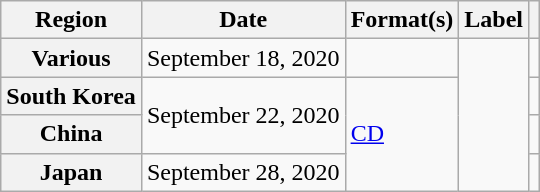<table class="wikitable plainrowheaders" border="1">
<tr>
<th>Region</th>
<th>Date</th>
<th>Format(s)</th>
<th>Label</th>
<th></th>
</tr>
<tr>
<th scope="row">Various</th>
<td>September 18, 2020</td>
<td></td>
<td rowspan="4"></td>
<td></td>
</tr>
<tr>
<th scope="row">South Korea</th>
<td rowspan="2">September 22, 2020</td>
<td rowspan="3"><a href='#'>CD</a></td>
<td></td>
</tr>
<tr>
<th scope="row">China</th>
<td></td>
</tr>
<tr>
<th scope="row">Japan</th>
<td>September 28, 2020</td>
<td></td>
</tr>
</table>
